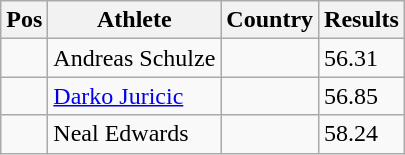<table class="wikitable wikble">
<tr>
<th>Pos</th>
<th>Athlete</th>
<th>Country</th>
<th>Results</th>
</tr>
<tr>
<td align="center"></td>
<td>Andreas Schulze</td>
<td></td>
<td>56.31</td>
</tr>
<tr>
<td align="center"></td>
<td><a href='#'>Darko Juricic</a></td>
<td></td>
<td>56.85</td>
</tr>
<tr>
<td align="center"></td>
<td>Neal Edwards</td>
<td></td>
<td>58.24</td>
</tr>
</table>
